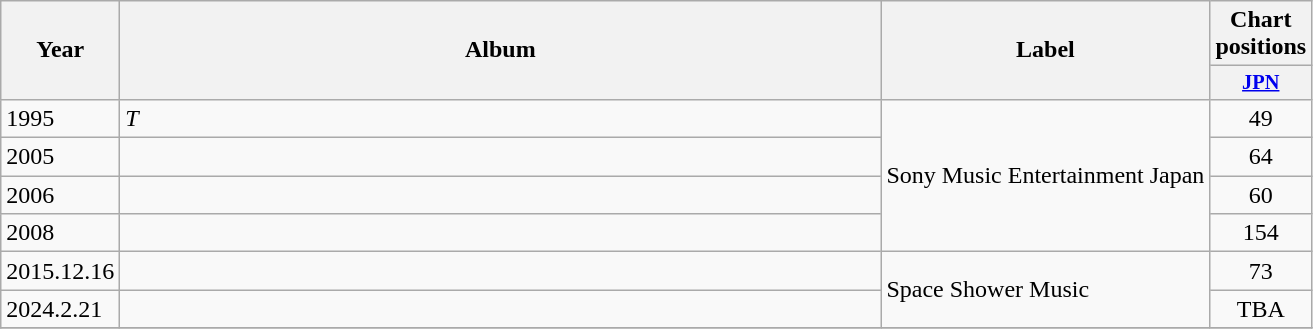<table class="wikitable">
<tr>
<th rowspan="2">Year</th>
<th rowspan="2" width="500">Album</th>
<th rowspan="2">Label</th>
<th colspan="1">Chart positions</th>
</tr>
<tr>
<th style="width:2em;font-size:85%"><a href='#'>JPN</a><br></th>
</tr>
<tr>
<td>1995</td>
<td><em>T</em></td>
<td rowspan="4">Sony Music Entertainment Japan</td>
<td align="center">49</td>
</tr>
<tr>
<td>2005</td>
<td></td>
<td align="center">64</td>
</tr>
<tr>
<td>2006</td>
<td></td>
<td align="center">60</td>
</tr>
<tr>
<td>2008</td>
<td></td>
<td align="center">154</td>
</tr>
<tr>
<td>2015.12.16</td>
<td></td>
<td rowspan="2">Space Shower Music</td>
<td align="center">73</td>
</tr>
<tr>
<td>2024.2.21</td>
<td></td>
<td align="center">TBA</td>
</tr>
<tr>
</tr>
</table>
